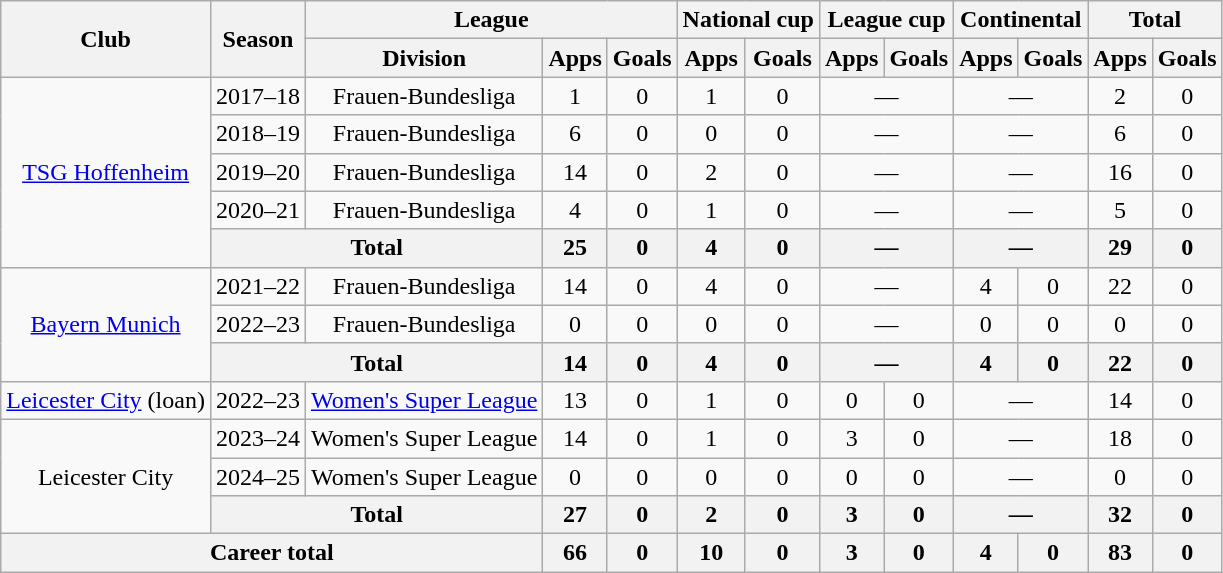<table class="wikitable" style="text-align:center">
<tr>
<th rowspan="2">Club</th>
<th rowspan="2">Season</th>
<th colspan="3">League</th>
<th colspan="2">National cup</th>
<th colspan="2">League cup</th>
<th colspan="2">Continental</th>
<th colspan="2">Total</th>
</tr>
<tr>
<th>Division</th>
<th>Apps</th>
<th>Goals</th>
<th>Apps</th>
<th>Goals</th>
<th>Apps</th>
<th>Goals</th>
<th>Apps</th>
<th>Goals</th>
<th>Apps</th>
<th>Goals</th>
</tr>
<tr>
<td rowspan="5"><a href='#'>TSG Hoffenheim</a></td>
<td>2017–18</td>
<td>Frauen-Bundesliga</td>
<td>1</td>
<td>0</td>
<td>1</td>
<td>0</td>
<td colspan="2">—</td>
<td colspan="2">—</td>
<td>2</td>
<td>0</td>
</tr>
<tr>
<td>2018–19</td>
<td>Frauen-Bundesliga</td>
<td>6</td>
<td>0</td>
<td>0</td>
<td>0</td>
<td colspan="2">—</td>
<td colspan="2">—</td>
<td>6</td>
<td>0</td>
</tr>
<tr>
<td>2019–20</td>
<td>Frauen-Bundesliga</td>
<td>14</td>
<td>0</td>
<td>2</td>
<td>0</td>
<td colspan="2">—</td>
<td colspan="2">—</td>
<td>16</td>
<td>0</td>
</tr>
<tr>
<td>2020–21</td>
<td>Frauen-Bundesliga</td>
<td>4</td>
<td>0</td>
<td>1</td>
<td>0</td>
<td colspan="2">—</td>
<td colspan="2">—</td>
<td>5</td>
<td>0</td>
</tr>
<tr>
<th colspan="2">Total</th>
<th>25</th>
<th>0</th>
<th>4</th>
<th>0</th>
<th colspan="2">—</th>
<th colspan="2">—</th>
<th>29</th>
<th>0</th>
</tr>
<tr>
<td rowspan="3"><a href='#'>Bayern Munich</a></td>
<td>2021–22</td>
<td>Frauen-Bundesliga</td>
<td>14</td>
<td>0</td>
<td>4</td>
<td>0</td>
<td colspan="2">—</td>
<td>4</td>
<td>0</td>
<td>22</td>
<td>0</td>
</tr>
<tr>
<td>2022–23</td>
<td>Frauen-Bundesliga</td>
<td>0</td>
<td>0</td>
<td>0</td>
<td>0</td>
<td colspan="2">—</td>
<td>0</td>
<td>0</td>
<td>0</td>
<td>0</td>
</tr>
<tr>
<th colspan="2">Total</th>
<th>14</th>
<th>0</th>
<th>4</th>
<th>0</th>
<th colspan="2">—</th>
<th>4</th>
<th>0</th>
<th>22</th>
<th>0</th>
</tr>
<tr>
<td><a href='#'>Leicester City</a> (loan)</td>
<td>2022–23</td>
<td><a href='#'>Women's Super League</a></td>
<td>13</td>
<td>0</td>
<td>1</td>
<td>0</td>
<td>0</td>
<td>0</td>
<td colspan="2">—</td>
<td>14</td>
<td>0</td>
</tr>
<tr>
<td rowspan="3">Leicester City</td>
<td>2023–24</td>
<td>Women's Super League</td>
<td>14</td>
<td>0</td>
<td>1</td>
<td>0</td>
<td>3</td>
<td>0</td>
<td colspan="2">—</td>
<td>18</td>
<td>0</td>
</tr>
<tr>
<td>2024–25</td>
<td>Women's Super League</td>
<td>0</td>
<td>0</td>
<td>0</td>
<td>0</td>
<td>0</td>
<td>0</td>
<td colspan="2">—</td>
<td>0</td>
<td>0</td>
</tr>
<tr>
<th colspan="2">Total</th>
<th>27</th>
<th>0</th>
<th>2</th>
<th>0</th>
<th>3</th>
<th>0</th>
<th colspan="2">—</th>
<th>32</th>
<th>0</th>
</tr>
<tr>
<th colspan="3">Career total</th>
<th>66</th>
<th>0</th>
<th>10</th>
<th>0</th>
<th>3</th>
<th>0</th>
<th>4</th>
<th>0</th>
<th>83</th>
<th>0</th>
</tr>
</table>
